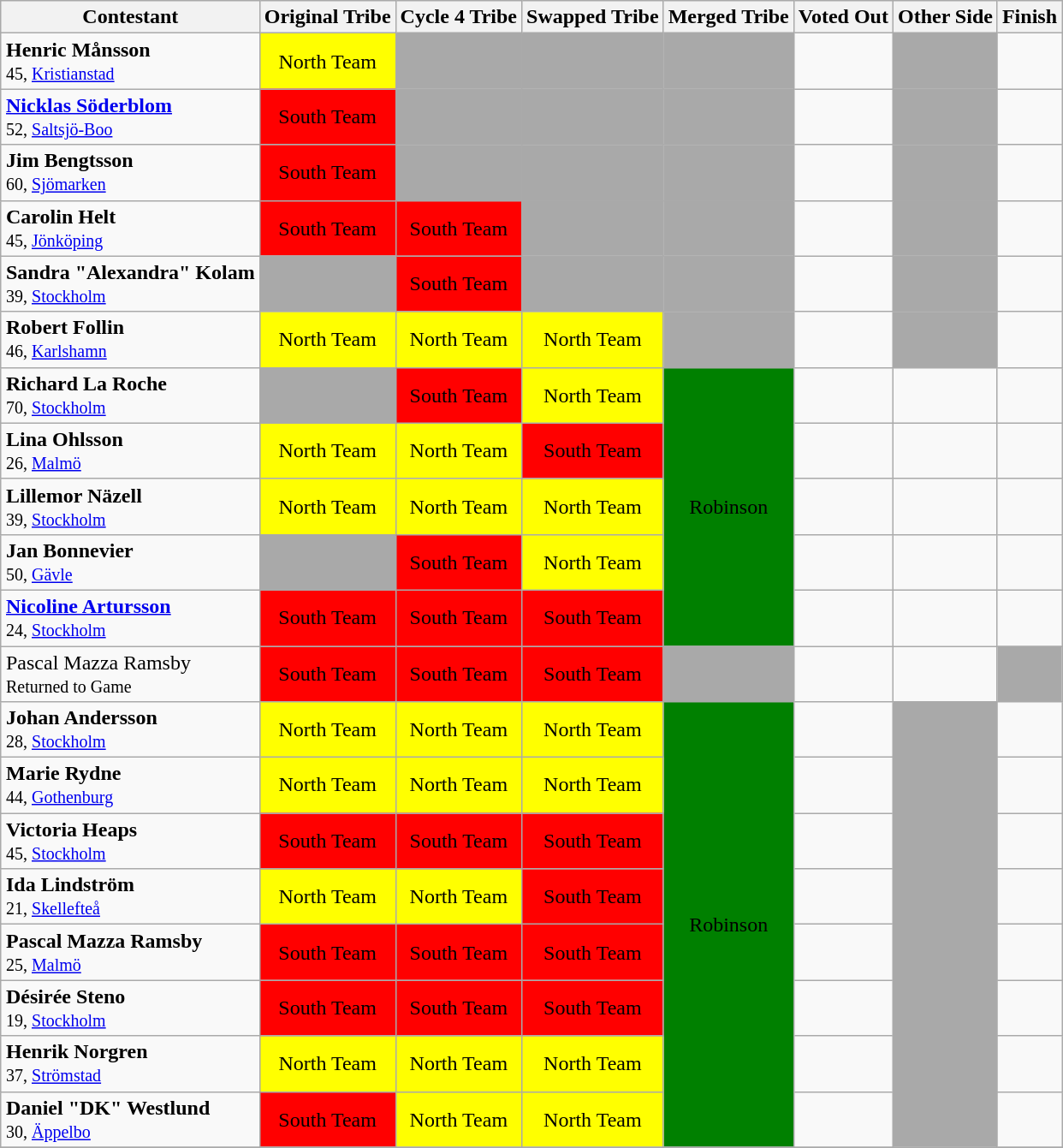<table class="wikitable" style="margin:auto; text-align:center">
<tr>
<th>Contestant</th>
<th>Original Tribe</th>
<th>Cycle 4 Tribe</th>
<th>Swapped Tribe</th>
<th>Merged Tribe</th>
<th>Voted Out</th>
<th>Other Side</th>
<th>Finish</th>
</tr>
<tr>
<td align="left"><strong>Henric Månsson</strong><br><small>45, <a href='#'>Kristianstad</a></small></td>
<td bgcolor="yellow">North Team</td>
<td bgcolor="darkgrey"></td>
<td bgcolor="darkgrey"></td>
<td bgcolor="darkgrey"></td>
<td></td>
<td bgcolor="darkgrey"></td>
<td></td>
</tr>
<tr>
<td align="left"><strong><a href='#'>Nicklas Söderblom</a></strong><br><small>52, <a href='#'>Saltsjö-Boo</a></small></td>
<td bgcolor="red">South Team</td>
<td bgcolor="darkgrey"></td>
<td bgcolor="darkgrey"></td>
<td bgcolor="darkgrey"></td>
<td></td>
<td bgcolor="darkgrey"></td>
<td></td>
</tr>
<tr>
<td align="left"><strong>Jim Bengtsson</strong><br><small>60, <a href='#'>Sjömarken</a></small></td>
<td bgcolor="red">South Team</td>
<td bgcolor="darkgrey"></td>
<td bgcolor="darkgrey"></td>
<td bgcolor="darkgrey"></td>
<td></td>
<td bgcolor="darkgrey"></td>
<td></td>
</tr>
<tr>
<td align="left"><strong>Carolin Helt</strong><br><small>45, <a href='#'>Jönköping</a></small></td>
<td bgcolor="red">South Team</td>
<td bgcolor="red">South Team</td>
<td bgcolor="darkgrey"></td>
<td bgcolor="darkgrey"></td>
<td></td>
<td bgcolor="darkgrey"></td>
<td></td>
</tr>
<tr>
<td align="left"><strong>Sandra "Alexandra" Kolam</strong><br><small>39, <a href='#'>Stockholm</a></small></td>
<td bgcolor="darkgrey"></td>
<td bgcolor="red">South Team</td>
<td bgcolor="darkgrey"></td>
<td bgcolor="darkgrey"></td>
<td></td>
<td bgcolor="darkgrey"></td>
<td></td>
</tr>
<tr>
<td align="left"><strong>Robert Follin</strong><br><small>46, <a href='#'>Karlshamn</a></small></td>
<td bgcolor="yellow">North Team</td>
<td bgcolor="yellow">North Team</td>
<td bgcolor="yellow">North Team</td>
<td bgcolor="darkgrey"></td>
<td></td>
<td bgcolor="darkgrey"></td>
<td></td>
</tr>
<tr>
<td align="left"><strong>Richard La Roche</strong><br><small>70, <a href='#'>Stockholm</a></small></td>
<td bgcolor="darkgrey"></td>
<td bgcolor="red">South Team</td>
<td bgcolor="yellow">North Team</td>
<td bgcolor="green" rowspan="5">Robinson</td>
<td></td>
<td></td>
<td></td>
</tr>
<tr>
<td align="left"><strong>Lina Ohlsson</strong><br><small>26, <a href='#'>Malmö</a></small></td>
<td bgcolor="yellow">North Team</td>
<td bgcolor="yellow">North Team</td>
<td bgcolor="red">South Team</td>
<td></td>
<td></td>
<td></td>
</tr>
<tr>
<td align="left"><strong>Lillemor Näzell</strong><br><small>39, <a href='#'>Stockholm</a></small></td>
<td bgcolor="yellow">North Team</td>
<td bgcolor="yellow">North Team</td>
<td bgcolor="yellow">North Team</td>
<td></td>
<td></td>
<td></td>
</tr>
<tr>
<td align="left"><strong>Jan Bonnevier</strong><br><small>50, <a href='#'>Gävle</a></small></td>
<td bgcolor="darkgrey"></td>
<td bgcolor="red">South Team</td>
<td bgcolor="yellow">North Team</td>
<td></td>
<td></td>
<td></td>
</tr>
<tr>
<td align="left"><strong><a href='#'>Nicoline Artursson</a></strong><br><small>24, <a href='#'>Stockholm</a></small></td>
<td bgcolor="red">South Team</td>
<td bgcolor="red">South Team</td>
<td bgcolor="red">South Team</td>
<td></td>
<td></td>
<td></td>
</tr>
<tr>
<td align="left">Pascal Mazza Ramsby<br><small>Returned to Game</small></td>
<td bgcolor="red">South Team</td>
<td bgcolor="red">South Team</td>
<td bgcolor="red">South Team</td>
<td bgcolor="darkgrey"></td>
<td></td>
<td></td>
<td bgcolor="darkgrey"></td>
</tr>
<tr>
<td align="left"><strong>Johan Andersson</strong><br><small>28, <a href='#'>Stockholm</a></small></td>
<td bgcolor="yellow">North Team</td>
<td bgcolor="yellow">North Team</td>
<td bgcolor="yellow">North Team</td>
<td bgcolor="green" rowspan="8">Robinson</td>
<td></td>
<td bgcolor="darkgrey" rowspan="8"></td>
<td></td>
</tr>
<tr>
<td align="left"><strong>Marie Rydne</strong><br><small>44, <a href='#'>Gothenburg</a></small></td>
<td bgcolor="yellow">North Team</td>
<td bgcolor="yellow">North Team</td>
<td bgcolor="yellow">North Team</td>
<td></td>
<td></td>
</tr>
<tr>
<td align="left"><strong>Victoria Heaps</strong><br><small>45, <a href='#'>Stockholm</a></small></td>
<td bgcolor="red">South Team</td>
<td bgcolor="red">South Team</td>
<td bgcolor="red">South Team</td>
<td></td>
<td></td>
</tr>
<tr>
<td align="left"><strong>Ida Lindström</strong><br><small>21, <a href='#'>Skellefteå</a></small></td>
<td bgcolor="yellow">North Team</td>
<td bgcolor="yellow">North Team</td>
<td bgcolor="red">South Team</td>
<td></td>
<td></td>
</tr>
<tr>
<td align="left"><strong>Pascal Mazza Ramsby</strong><br><small>25, <a href='#'>Malmö</a></small></td>
<td bgcolor="red">South Team</td>
<td bgcolor="red">South Team</td>
<td bgcolor="red">South Team</td>
<td></td>
<td></td>
</tr>
<tr>
<td align="left"><strong>Désirée Steno</strong><br><small>19, <a href='#'>Stockholm</a></small></td>
<td bgcolor="red">South Team</td>
<td bgcolor="red">South Team</td>
<td bgcolor="red">South Team</td>
<td></td>
<td></td>
</tr>
<tr>
<td align="left"><strong>Henrik Norgren</strong><br><small>37, <a href='#'>Strömstad</a></small></td>
<td bgcolor="yellow">North Team</td>
<td bgcolor="yellow">North Team</td>
<td bgcolor="yellow">North Team</td>
<td></td>
<td></td>
</tr>
<tr>
<td align="left"><strong>Daniel "DK" Westlund</strong><br><small>30, <a href='#'>Äppelbo</a></small></td>
<td bgcolor="red">South Team</td>
<td bgcolor="yellow">North Team</td>
<td bgcolor="yellow">North Team</td>
<td></td>
<td></td>
</tr>
<tr>
</tr>
</table>
